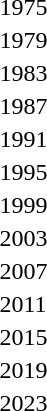<table>
<tr>
<td>1975</td>
<td></td>
<td></td>
<td></td>
</tr>
<tr>
<td>1979</td>
<td></td>
<td></td>
<td></td>
</tr>
<tr>
<td>1983</td>
<td></td>
<td></td>
<td></td>
</tr>
<tr>
<td>1987</td>
<td></td>
<td></td>
<td></td>
</tr>
<tr>
<td>1991</td>
<td></td>
<td></td>
<td></td>
</tr>
<tr>
<td>1995</td>
<td></td>
<td></td>
<td></td>
</tr>
<tr>
<td>1999</td>
<td></td>
<td></td>
<td></td>
</tr>
<tr>
<td>2003</td>
<td></td>
<td></td>
<td></td>
</tr>
<tr>
<td>2007</td>
<td></td>
<td></td>
<td></td>
</tr>
<tr>
<td>2011<br></td>
<td></td>
<td></td>
<td></td>
</tr>
<tr>
<td>2015<br></td>
<td></td>
<td></td>
<td></td>
</tr>
<tr>
<td>2019<br></td>
<td></td>
<td></td>
<td></td>
</tr>
<tr>
<td>2023<br></td>
<td></td>
<td></td>
<td></td>
</tr>
</table>
